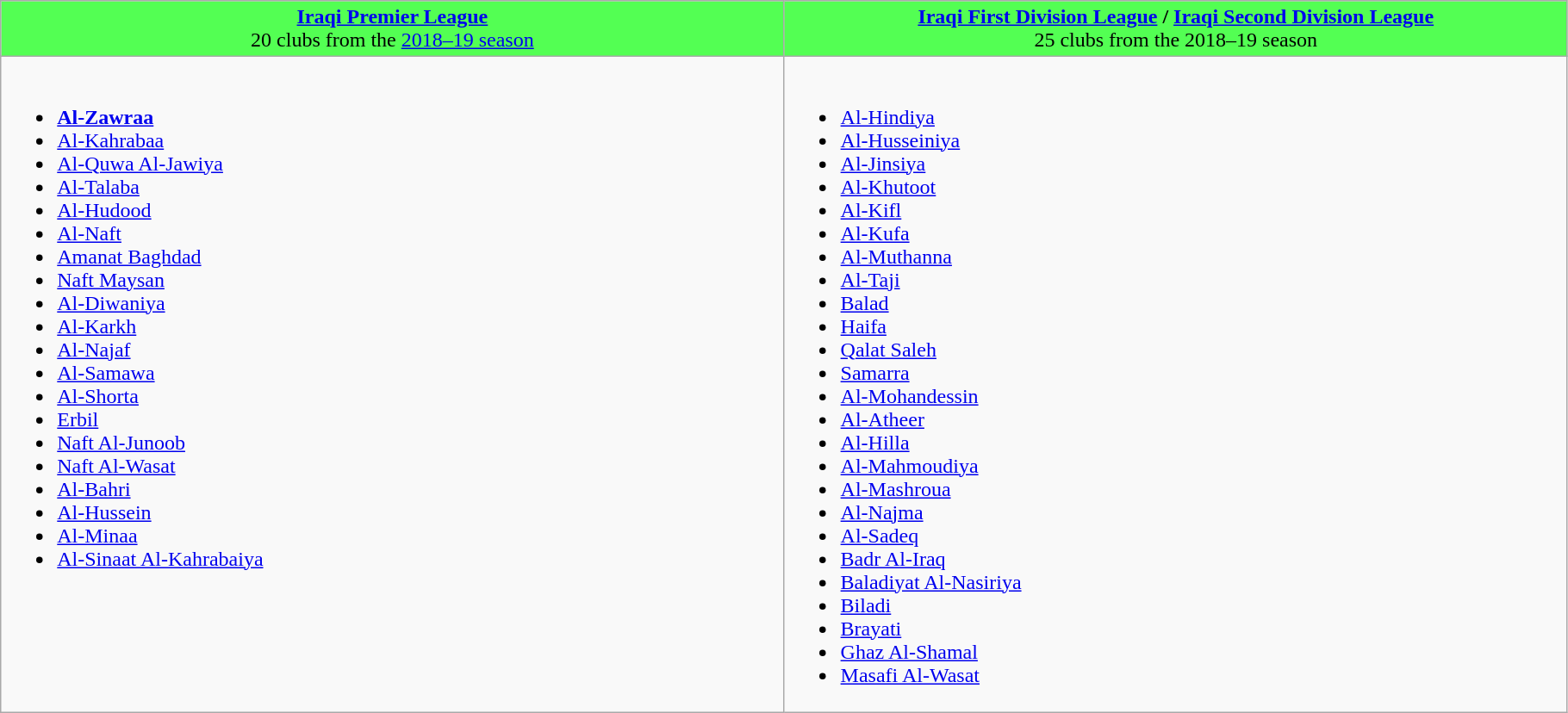<table class="wikitable" style="width:96%;">
<tr style="vertical-align:top; background:#53FF53; text-align:center;">
<td style="width:32%;"><strong><a href='#'>Iraqi Premier League</a></strong><br> 20 clubs from the <a href='#'>2018–19 season</a></td>
<td style="width:32%;"><strong><a href='#'>Iraqi First Division League</a> / <a href='#'>Iraqi Second Division League</a></strong><br> 25 clubs from the 2018–19 season</td>
</tr>
<tr style="vertical-align:top;">
<td><br><ul><li><strong><a href='#'>Al-Zawraa</a></strong></li><li><a href='#'>Al-Kahrabaa</a></li><li><a href='#'>Al-Quwa Al-Jawiya</a></li><li><a href='#'>Al-Talaba</a></li><li><a href='#'>Al-Hudood</a></li><li><a href='#'>Al-Naft</a></li><li><a href='#'>Amanat Baghdad</a></li><li><a href='#'>Naft Maysan</a></li><li><a href='#'>Al-Diwaniya</a></li><li><a href='#'>Al-Karkh</a></li><li><a href='#'>Al-Najaf</a></li><li><a href='#'>Al-Samawa</a></li><li><a href='#'>Al-Shorta</a></li><li><a href='#'>Erbil</a></li><li><a href='#'>Naft Al-Junoob</a></li><li><a href='#'>Naft Al-Wasat</a></li><li><a href='#'>Al-Bahri</a></li><li><a href='#'>Al-Hussein</a></li><li><a href='#'>Al-Minaa</a></li><li><a href='#'>Al-Sinaat Al-Kahrabaiya</a></li></ul></td>
<td><br><ul><li><a href='#'>Al-Hindiya</a></li><li><a href='#'>Al-Husseiniya</a></li><li><a href='#'>Al-Jinsiya</a></li><li><a href='#'>Al-Khutoot</a></li><li><a href='#'>Al-Kifl</a></li><li><a href='#'>Al-Kufa</a></li><li><a href='#'>Al-Muthanna</a></li><li><a href='#'>Al-Taji</a></li><li><a href='#'>Balad</a></li><li><a href='#'>Haifa</a></li><li><a href='#'>Qalat Saleh</a></li><li><a href='#'>Samarra</a></li><li><a href='#'>Al-Mohandessin</a></li><li><a href='#'>Al-Atheer</a></li><li><a href='#'>Al-Hilla</a></li><li><a href='#'>Al-Mahmoudiya</a></li><li><a href='#'>Al-Mashroua</a></li><li><a href='#'>Al-Najma</a></li><li><a href='#'>Al-Sadeq</a></li><li><a href='#'>Badr Al-Iraq</a></li><li><a href='#'>Baladiyat Al-Nasiriya</a></li><li><a href='#'>Biladi</a></li><li><a href='#'>Brayati</a></li><li><a href='#'>Ghaz Al-Shamal</a></li><li><a href='#'>Masafi Al-Wasat</a></li></ul></td>
</tr>
</table>
